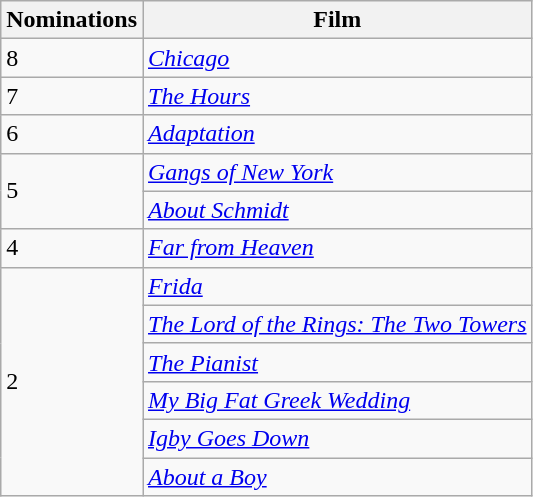<table class="wikitable">
<tr>
<th>Nominations</th>
<th>Film</th>
</tr>
<tr>
<td>8</td>
<td><em><a href='#'>Chicago</a></em></td>
</tr>
<tr>
<td>7</td>
<td><em><a href='#'>The Hours</a></em></td>
</tr>
<tr>
<td>6</td>
<td><em><a href='#'>Adaptation</a></em></td>
</tr>
<tr>
<td rowspan="2">5</td>
<td><em><a href='#'>Gangs of New York</a></em></td>
</tr>
<tr>
<td><em><a href='#'>About Schmidt</a></em></td>
</tr>
<tr>
<td>4</td>
<td><em><a href='#'>Far from Heaven</a></em></td>
</tr>
<tr>
<td rowspan="6">2</td>
<td><em><a href='#'>Frida</a></em></td>
</tr>
<tr>
<td><em><a href='#'>The Lord of the Rings: The Two Towers</a></em></td>
</tr>
<tr>
<td><em><a href='#'>The Pianist</a></em></td>
</tr>
<tr>
<td><em><a href='#'>My Big Fat Greek Wedding</a></em></td>
</tr>
<tr>
<td><em><a href='#'>Igby Goes Down</a></em></td>
</tr>
<tr>
<td><em><a href='#'>About a Boy</a></em></td>
</tr>
</table>
